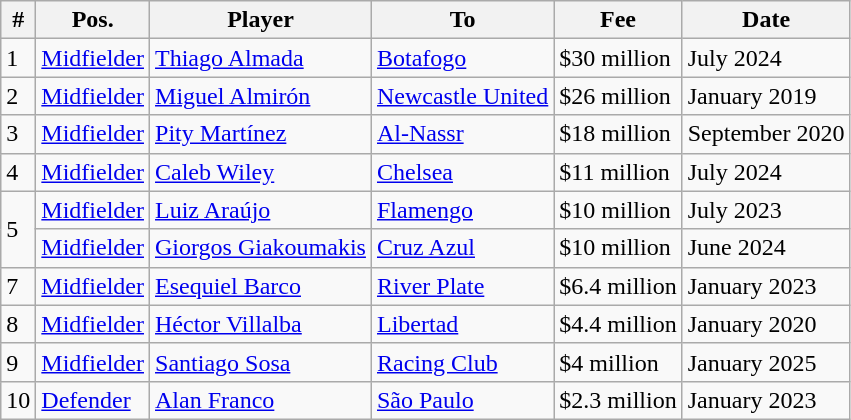<table class="wikitable">
<tr>
<th>#</th>
<th>Pos.</th>
<th>Player</th>
<th>To</th>
<th>Fee</th>
<th>Date</th>
</tr>
<tr>
<td>1</td>
<td style="text-align:left;"><a href='#'>Midfielder</a></td>
<td> <a href='#'>Thiago Almada</a></td>
<td> <a href='#'>Botafogo</a></td>
<td>$30 million</td>
<td>July 2024 </td>
</tr>
<tr>
<td>2</td>
<td style="text-align:left;"><a href='#'>Midfielder</a></td>
<td> <a href='#'>Miguel Almirón</a></td>
<td> <a href='#'>Newcastle United</a></td>
<td>$26 million</td>
<td>January 2019 </td>
</tr>
<tr>
<td>3</td>
<td style="text-align:left;"><a href='#'>Midfielder</a></td>
<td> <a href='#'>Pity Martínez</a></td>
<td> <a href='#'>Al-Nassr</a></td>
<td>$18 million</td>
<td>September 2020 </td>
</tr>
<tr>
<td>4</td>
<td style="text-align:left;"><a href='#'>Midfielder</a></td>
<td> <a href='#'>Caleb Wiley</a></td>
<td> <a href='#'>Chelsea</a></td>
<td>$11 million</td>
<td>July 2024 </td>
</tr>
<tr>
<td rowspan=2>5</td>
<td style="text-align:left;"><a href='#'>Midfielder</a></td>
<td> <a href='#'>Luiz Araújo</a></td>
<td> <a href='#'>Flamengo</a></td>
<td>$10 million</td>
<td>July 2023 </td>
</tr>
<tr>
<td style="text-align:left;"><a href='#'>Midfielder</a></td>
<td> <a href='#'>Giorgos Giakoumakis</a></td>
<td> <a href='#'>Cruz Azul</a></td>
<td>$10 million</td>
<td>June 2024 </td>
</tr>
<tr>
<td>7</td>
<td style="text-align:left;"><a href='#'>Midfielder</a></td>
<td> <a href='#'>Esequiel Barco</a></td>
<td> <a href='#'>River Plate</a></td>
<td>$6.4 million</td>
<td>January 2023 </td>
</tr>
<tr>
<td>8</td>
<td style="text-align:left;"><a href='#'>Midfielder</a></td>
<td> <a href='#'>Héctor Villalba</a></td>
<td> <a href='#'>Libertad</a></td>
<td>$4.4 million</td>
<td>January 2020 </td>
</tr>
<tr>
<td>9</td>
<td style="text-align:left;"><a href='#'>Midfielder</a></td>
<td> <a href='#'>Santiago Sosa</a></td>
<td> <a href='#'>Racing Club</a></td>
<td>$4 million</td>
<td>January 2025 </td>
</tr>
<tr>
<td>10</td>
<td style="text-align:left;"><a href='#'>Defender</a></td>
<td> <a href='#'>Alan Franco</a></td>
<td> <a href='#'>São Paulo</a></td>
<td>$2.3 million</td>
<td>January 2023 </td>
</tr>
</table>
